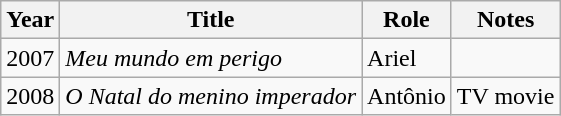<table class="wikitable">
<tr>
<th>Year</th>
<th>Title</th>
<th>Role</th>
<th>Notes</th>
</tr>
<tr>
<td>2007</td>
<td><em>Meu mundo em perigo</em></td>
<td>Ariel</td>
<td></td>
</tr>
<tr>
<td>2008</td>
<td><em>O Natal do menino imperador</em></td>
<td>Antônio</td>
<td>TV movie</td>
</tr>
</table>
